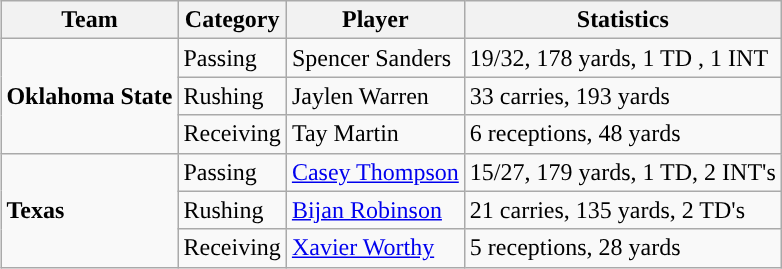<table class="wikitable" style="float: right;">
<tr>
<th>Team</th>
<th>Category</th>
<th>Player</th>
<th>Statistics</th>
</tr>
<tr>
<td rowspan=3><strong>Oklahoma State</strong></td>
<td>Passing</td>
<td>Spencer Sanders</td>
<td>19/32, 178 yards, 1 TD , 1 INT</td>
</tr>
<tr>
<td>Rushing</td>
<td>Jaylen Warren</td>
<td>33 carries, 193 yards</td>
</tr>
<tr>
<td>Receiving</td>
<td>Tay Martin</td>
<td>6 receptions, 48 yards</td>
</tr>
<tr>
<td rowspan=3><strong>Texas</strong></td>
<td>Passing</td>
<td><a href='#'>Casey Thompson</a></td>
<td>15/27, 179 yards, 1 TD, 2 INT's</td>
</tr>
<tr>
<td>Rushing</td>
<td><a href='#'>Bijan Robinson</a></td>
<td>21 carries, 135 yards, 2 TD's</td>
</tr>
<tr>
<td>Receiving</td>
<td><a href='#'>Xavier Worthy</a></td>
<td>5 receptions, 28 yards</td>
</tr>
</table>
